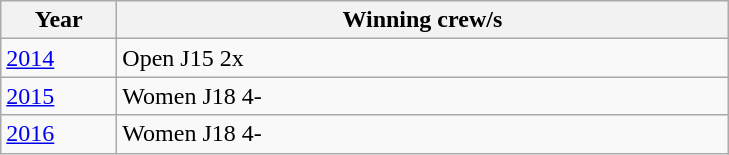<table class="wikitable">
<tr>
<th width=70>Year</th>
<th width=400>Winning crew/s</th>
</tr>
<tr>
<td><a href='#'>2014</a></td>
<td>Open J15 2x </td>
</tr>
<tr>
<td><a href='#'>2015</a></td>
<td>Women J18 4- </td>
</tr>
<tr>
<td><a href='#'>2016</a></td>
<td>Women J18 4- </td>
</tr>
</table>
